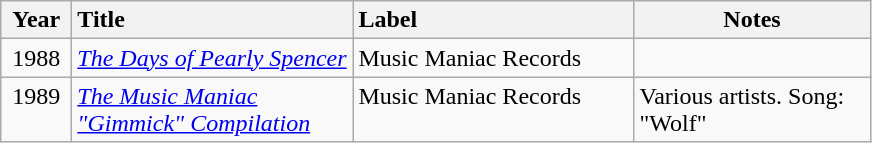<table class="wikitable">
<tr>
<th style="vertical-align:top; text-align:center; width:40px;">Year</th>
<th style="vertical-align:top; text-align:left; width:180px;">Title</th>
<th style="vertical-align:top; text-align:left; width:180px;">Label</th>
<th style="vertical-align:top; text-align:center; width:150px;">Notes</th>
</tr>
<tr>
<td style="vertical-align:top; text-align:center; width:40px;">1988</td>
<td style="vertical-align:top; text-align:left; width:180px;"><em><a href='#'>The Days of Pearly Spencer</a></em></td>
<td style="vertical-align:top; text-align:left; width:180px;">Music Maniac Records</td>
<td></td>
</tr>
<tr style="vertical-align:top;">
<td style="text-align:center; width:40px;">1989</td>
<td style="text-align:left; width:180px;"><em><a href='#'>The Music Maniac "Gimmick" Compilation</a></em></td>
<td style="text-align:left; width:180px;">Music Maniac Records</td>
<td style="text-align:left; width:150px;">Various artists. Song: "Wolf"</td>
</tr>
</table>
